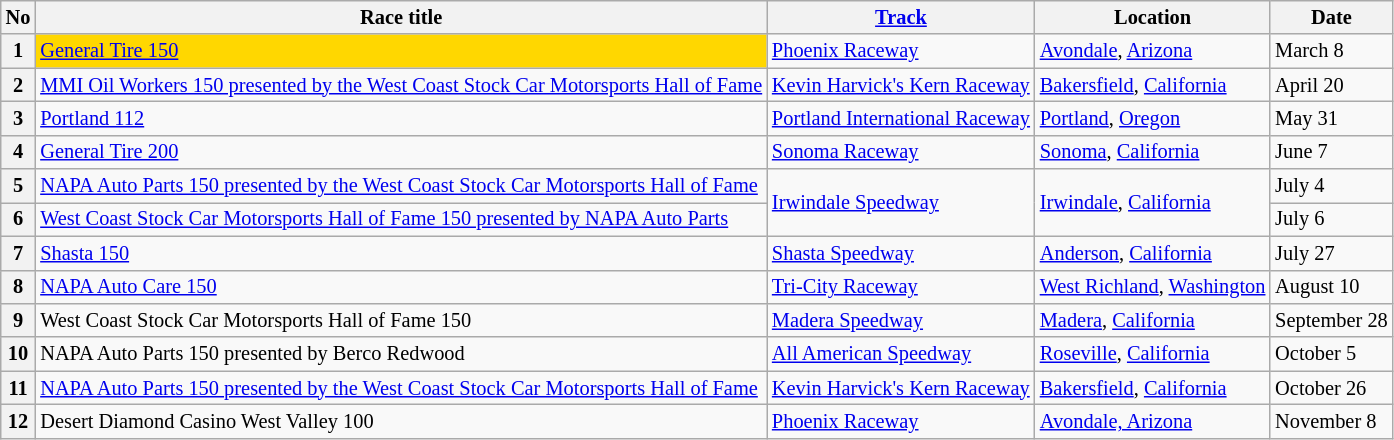<table class="wikitable" style="font-size:85%">
<tr>
<th>No</th>
<th>Race title</th>
<th><a href='#'>Track</a></th>
<th>Location</th>
<th>Date</th>
</tr>
<tr>
<th>1</th>
<td bgcolor=gold><a href='#'>General Tire 150</a></td>
<td><a href='#'>Phoenix Raceway</a></td>
<td><a href='#'>Avondale</a>, <a href='#'>Arizona</a></td>
<td>March 8</td>
</tr>
<tr>
<th>2</th>
<td><a href='#'>MMI Oil Workers 150 presented by the West Coast Stock Car Motorsports Hall of Fame</a></td>
<td nowrap><a href='#'>Kevin Harvick's Kern Raceway</a></td>
<td><a href='#'>Bakersfield</a>, <a href='#'>California</a></td>
<td>April 20</td>
</tr>
<tr>
<th>3</th>
<td><a href='#'>Portland 112</a></td>
<td nowrap><a href='#'>Portland International Raceway</a></td>
<td><a href='#'>Portland</a>, <a href='#'>Oregon</a></td>
<td>May 31</td>
</tr>
<tr>
<th>4</th>
<td><a href='#'>General Tire 200</a></td>
<td><a href='#'>Sonoma Raceway</a></td>
<td><a href='#'>Sonoma</a>, <a href='#'>California</a></td>
<td>June 7</td>
</tr>
<tr>
<th>5</th>
<td nowrap><a href='#'>NAPA Auto Parts 150 presented by the West Coast Stock Car Motorsports Hall of Fame</a></td>
<td rowspan="2"><a href='#'>Irwindale Speedway</a></td>
<td rowspan="2"><a href='#'>Irwindale</a>, <a href='#'>California</a></td>
<td>July 4</td>
</tr>
<tr>
<th>6</th>
<td><a href='#'>West Coast Stock Car Motorsports Hall of Fame 150 presented by NAPA Auto Parts</a></td>
<td>July 6</td>
</tr>
<tr>
<th>7</th>
<td><a href='#'>Shasta 150</a></td>
<td><a href='#'>Shasta Speedway</a></td>
<td><a href='#'>Anderson</a>, <a href='#'>California</a></td>
<td>July 27</td>
</tr>
<tr>
<th>8</th>
<td><a href='#'>NAPA Auto Care 150</a></td>
<td><a href='#'>Tri-City Raceway</a></td>
<td nowrap><a href='#'>West Richland</a>, <a href='#'>Washington</a></td>
<td>August 10</td>
</tr>
<tr>
<th>9</th>
<td nowrap>West Coast Stock Car Motorsports Hall of Fame 150</td>
<td><a href='#'>Madera Speedway</a></td>
<td><a href='#'>Madera</a>, <a href='#'>California</a></td>
<td nowrap>September 28</td>
</tr>
<tr>
<th>10</th>
<td>NAPA Auto Parts 150 presented by Berco Redwood</td>
<td><a href='#'>All American Speedway</a></td>
<td><a href='#'>Roseville</a>, <a href='#'>California</a></td>
<td>October 5</td>
</tr>
<tr>
<th>11</th>
<td><a href='#'>NAPA Auto Parts 150 presented by the West Coast Stock Car Motorsports Hall of Fame</a></td>
<td><a href='#'>Kevin Harvick's Kern Raceway</a></td>
<td><a href='#'>Bakersfield</a>, <a href='#'>California</a></td>
<td>October 26</td>
</tr>
<tr>
<th>12</th>
<td>Desert Diamond Casino West Valley 100</td>
<td><a href='#'>Phoenix Raceway</a></td>
<td><a href='#'>Avondale, Arizona</a></td>
<td>November 8</td>
</tr>
</table>
